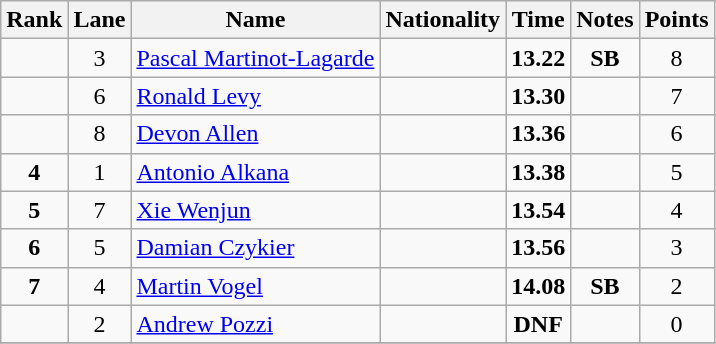<table class="wikitable sortable" style="text-align:center">
<tr>
<th>Rank</th>
<th>Lane</th>
<th>Name</th>
<th>Nationality</th>
<th>Time</th>
<th>Notes</th>
<th>Points</th>
</tr>
<tr>
<td></td>
<td>3</td>
<td align=left><a href='#'>Pascal Martinot-Lagarde</a></td>
<td align=left></td>
<td><strong>13.22</strong></td>
<td><strong>SB </strong></td>
<td>8</td>
</tr>
<tr>
<td></td>
<td>6</td>
<td align=left><a href='#'>Ronald Levy</a></td>
<td align=left></td>
<td><strong>13.30</strong></td>
<td></td>
<td>7</td>
</tr>
<tr>
<td></td>
<td>8</td>
<td align=left><a href='#'>Devon Allen</a></td>
<td align=left></td>
<td><strong>13.36</strong></td>
<td></td>
<td>6</td>
</tr>
<tr>
<td><strong>4</strong></td>
<td>1</td>
<td align=left><a href='#'>Antonio Alkana</a></td>
<td align=left></td>
<td><strong>13.38</strong></td>
<td></td>
<td>5</td>
</tr>
<tr>
<td><strong>5</strong></td>
<td>7</td>
<td align=left><a href='#'>Xie Wenjun</a></td>
<td align=left></td>
<td><strong>13.54</strong></td>
<td></td>
<td>4</td>
</tr>
<tr>
<td><strong>6</strong></td>
<td>5</td>
<td align=left><a href='#'>Damian Czykier</a></td>
<td align=left></td>
<td><strong>13.56</strong></td>
<td></td>
<td>3</td>
</tr>
<tr>
<td><strong>7</strong></td>
<td>4</td>
<td align=left><a href='#'>Martin Vogel</a></td>
<td align=left></td>
<td><strong>14.08</strong></td>
<td><strong>SB </strong></td>
<td>2</td>
</tr>
<tr>
<td></td>
<td>2</td>
<td align=left><a href='#'>Andrew Pozzi</a></td>
<td align=left></td>
<td><strong>DNF </strong></td>
<td></td>
<td>0</td>
</tr>
<tr>
</tr>
</table>
